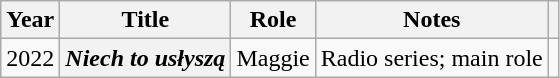<table class="wikitable sortable plainrowheaders">
<tr>
<th scope="col">Year</th>
<th scope="col">Title</th>
<th scope="col">Role</th>
<th scope="col">Notes</th>
<th scope="col"></th>
</tr>
<tr>
<td>2022</td>
<th scope="row"><em>Niech to usłyszą</em></th>
<td>Maggie</td>
<td>Radio series; main role</td>
<td></td>
</tr>
</table>
